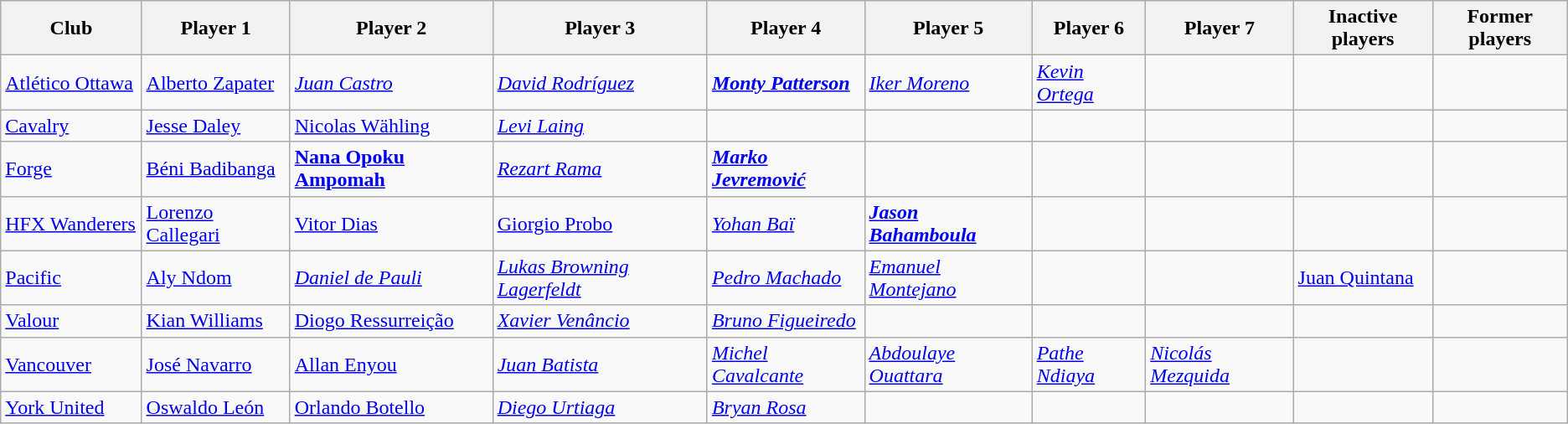<table class="wikitable">
<tr>
<th style="width:9%">Club</th>
<th>Player 1</th>
<th>Player 2</th>
<th>Player 3</th>
<th>Player 4</th>
<th>Player 5</th>
<th>Player 6</th>
<th>Player 7</th>
<th>Inactive players</th>
<th>Former players</th>
</tr>
<tr>
<td><a href='#'>Atlético Ottawa</a></td>
<td> <a href='#'>Alberto Zapater</a></td>
<td> <em><a href='#'>Juan Castro</a></em></td>
<td> <em><a href='#'>David Rodríguez</a></em></td>
<td> <strong><em><a href='#'>Monty Patterson</a></em></strong></td>
<td> <em><a href='#'>Iker Moreno</a></em></td>
<td> <em><a href='#'>Kevin Ortega</a></em></td>
<td></td>
<td></td>
<td></td>
</tr>
<tr>
<td><a href='#'>Cavalry</a></td>
<td> <a href='#'>Jesse Daley</a></td>
<td> <a href='#'>Nicolas Wähling</a></td>
<td> <em><a href='#'>Levi Laing</a></em></td>
<td></td>
<td></td>
<td></td>
<td></td>
<td></td>
<td></td>
</tr>
<tr>
<td><a href='#'>Forge</a></td>
<td> <a href='#'>Béni Badibanga</a></td>
<td> <strong><a href='#'>Nana Opoku Ampomah</a></strong></td>
<td> <em><a href='#'>Rezart Rama</a></em></td>
<td> <strong><em><a href='#'>Marko Jevremović</a></em></strong></td>
<td></td>
<td></td>
<td></td>
<td></td>
<td></td>
</tr>
<tr>
<td><a href='#'>HFX Wanderers</a></td>
<td> <a href='#'>Lorenzo Callegari</a></td>
<td> <a href='#'>Vitor Dias</a></td>
<td> <a href='#'>Giorgio Probo</a></td>
<td> <em><a href='#'>Yohan Baï</a></em></td>
<td> <strong><em><a href='#'>Jason Bahamboula</a></em></strong></td>
<td></td>
<td></td>
<td></td>
<td></td>
</tr>
<tr>
<td><a href='#'>Pacific</a></td>
<td> <a href='#'>Aly Ndom</a></td>
<td> <em><a href='#'>Daniel de Pauli</a></em></td>
<td> <em><a href='#'>Lukas Browning Lagerfeldt</a></em></td>
<td> <em><a href='#'>Pedro Machado</a></em></td>
<td> <em><a href='#'>Emanuel Montejano</a></em></td>
<td></td>
<td></td>
<td> <a href='#'>Juan Quintana</a></td>
<td></td>
</tr>
<tr>
<td><a href='#'>Valour</a></td>
<td> <a href='#'>Kian Williams</a></td>
<td> <a href='#'>Diogo Ressurreição</a></td>
<td> <em><a href='#'>Xavier Venâncio</a></em></td>
<td> <em><a href='#'>Bruno Figueiredo</a></em></td>
<td></td>
<td></td>
<td></td>
<td></td>
<td></td>
</tr>
<tr>
<td><a href='#'>Vancouver</a></td>
<td> <a href='#'>José Navarro</a></td>
<td> <a href='#'>Allan Enyou</a></td>
<td> <em><a href='#'>Juan Batista</a></em></td>
<td> <em><a href='#'>Michel Cavalcante</a></em></td>
<td> <em><a href='#'>Abdoulaye Ouattara</a></em></td>
<td> <em><a href='#'>Pathe Ndiaya</a></em></td>
<td> <em><a href='#'>Nicolás Mezquida</a></em></td>
<td></td>
<td></td>
</tr>
<tr>
<td><a href='#'>York United</a></td>
<td> <a href='#'>Oswaldo León</a></td>
<td> <a href='#'>Orlando Botello</a></td>
<td> <em><a href='#'>Diego Urtiaga</a></em></td>
<td> <em><a href='#'>Bryan Rosa</a></em></td>
<td></td>
<td></td>
<td></td>
<td></td>
<td></td>
</tr>
</table>
